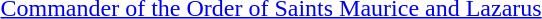<table>
<tr>
<td rowspan=2 style="width:60px; vertical-align:top;"></td>
<td><a href='#'>Commander of the Order of Saints Maurice and Lazarus</a></td>
</tr>
<tr>
<td></td>
</tr>
</table>
